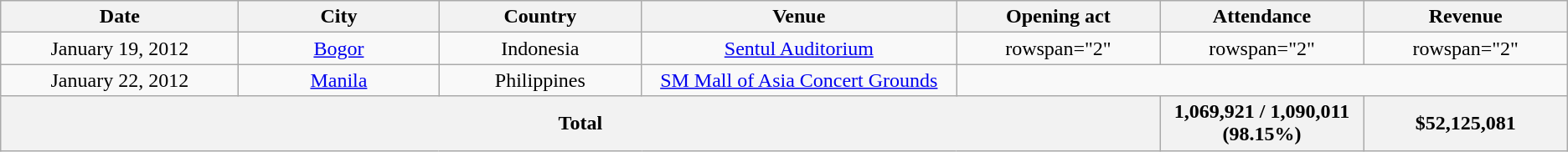<table class="wikitable" style="text-align:center;">
<tr>
<th scope="col" style="width:12em;">Date</th>
<th scope="col" style="width:10em;">City</th>
<th scope="col" style="width:10em;">Country</th>
<th scope="col" style="width:16em;">Venue</th>
<th scope="col" style="width:10em;">Opening act</th>
<th scope="col" style="width:10em;">Attendance</th>
<th scope="col" style="width:10em;">Revenue</th>
</tr>
<tr>
<td>January 19, 2012</td>
<td><a href='#'>Bogor</a></td>
<td>Indonesia</td>
<td><a href='#'>Sentul Auditorium</a></td>
<td>rowspan="2" </td>
<td>rowspan="2" </td>
<td>rowspan="2" </td>
</tr>
<tr>
<td>January 22, 2012</td>
<td><a href='#'>Manila</a></td>
<td>Philippines</td>
<td><a href='#'>SM Mall of Asia Concert Grounds</a></td>
</tr>
<tr>
<th colspan="5">Total</th>
<th>1,069,921 / 1,090,011 (98.15%)</th>
<th>$52,125,081</th>
</tr>
</table>
